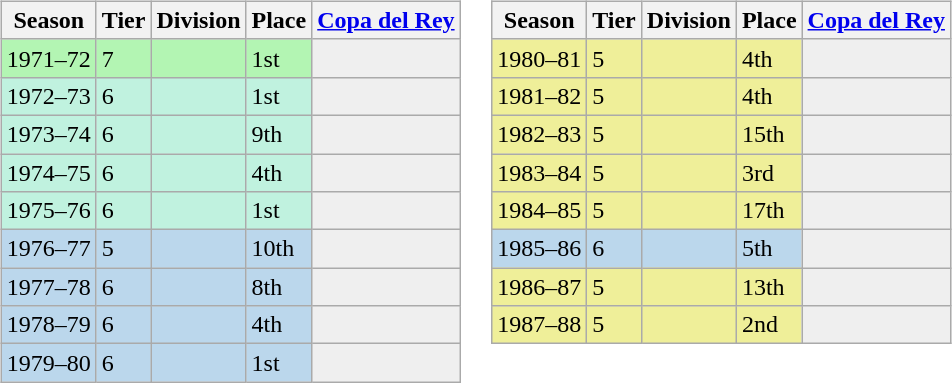<table>
<tr>
<td valign="top" width=0%><br><table class="wikitable">
<tr style="background:#f0f6fa;">
<th>Season</th>
<th>Tier</th>
<th>Division</th>
<th>Place</th>
<th><a href='#'>Copa del Rey</a></th>
</tr>
<tr>
<td style="background:#B3F5B3;">1971–72</td>
<td style="background:#B3F5B3;">7</td>
<td style="background:#B3F5B3;"></td>
<td style="background:#B3F5B3;">1st</td>
<th style="background:#efefef;"></th>
</tr>
<tr>
<td style="background:#C0F2DF;">1972–73</td>
<td style="background:#C0F2DF;">6</td>
<td style="background:#C0F2DF;"></td>
<td style="background:#C0F2DF;">1st</td>
<th style="background:#efefef;"></th>
</tr>
<tr>
<td style="background:#C0F2DF;">1973–74</td>
<td style="background:#C0F2DF;">6</td>
<td style="background:#C0F2DF;"></td>
<td style="background:#C0F2DF;">9th</td>
<th style="background:#efefef;"></th>
</tr>
<tr>
<td style="background:#C0F2DF;">1974–75</td>
<td style="background:#C0F2DF;">6</td>
<td style="background:#C0F2DF;"></td>
<td style="background:#C0F2DF;">4th</td>
<th style="background:#efefef;"></th>
</tr>
<tr>
<td style="background:#C0F2DF;">1975–76</td>
<td style="background:#C0F2DF;">6</td>
<td style="background:#C0F2DF;"></td>
<td style="background:#C0F2DF;">1st</td>
<th style="background:#efefef;"></th>
</tr>
<tr>
<td style="background:#BBD7EC;">1976–77</td>
<td style="background:#BBD7EC;">5</td>
<td style="background:#BBD7EC;"></td>
<td style="background:#BBD7EC;">10th</td>
<th style="background:#efefef;"></th>
</tr>
<tr>
<td style="background:#BBD7EC;">1977–78</td>
<td style="background:#BBD7EC;">6</td>
<td style="background:#BBD7EC;"></td>
<td style="background:#BBD7EC;">8th</td>
<th style="background:#efefef;"></th>
</tr>
<tr>
<td style="background:#BBD7EC;">1978–79</td>
<td style="background:#BBD7EC;">6</td>
<td style="background:#BBD7EC;"></td>
<td style="background:#BBD7EC;">4th</td>
<th style="background:#efefef;"></th>
</tr>
<tr>
<td style="background:#BBD7EC;">1979–80</td>
<td style="background:#BBD7EC;">6</td>
<td style="background:#BBD7EC;"></td>
<td style="background:#BBD7EC;">1st</td>
<th style="background:#efefef;"></th>
</tr>
</table>
</td>
<td valign="top" width=0%><br><table class="wikitable">
<tr style="background:#f0f6fa;">
<th>Season</th>
<th>Tier</th>
<th>Division</th>
<th>Place</th>
<th><a href='#'>Copa del Rey</a></th>
</tr>
<tr>
<td style="background:#EFEF99;">1980–81</td>
<td style="background:#EFEF99;">5</td>
<td style="background:#EFEF99;"></td>
<td style="background:#EFEF99;">4th</td>
<th style="background:#efefef;"></th>
</tr>
<tr>
<td style="background:#EFEF99;">1981–82</td>
<td style="background:#EFEF99;">5</td>
<td style="background:#EFEF99;"></td>
<td style="background:#EFEF99;">4th</td>
<th style="background:#efefef;"></th>
</tr>
<tr>
<td style="background:#EFEF99;">1982–83</td>
<td style="background:#EFEF99;">5</td>
<td style="background:#EFEF99;"></td>
<td style="background:#EFEF99;">15th</td>
<th style="background:#efefef;"></th>
</tr>
<tr>
<td style="background:#EFEF99;">1983–84</td>
<td style="background:#EFEF99;">5</td>
<td style="background:#EFEF99;"></td>
<td style="background:#EFEF99;">3rd</td>
<th style="background:#efefef;"></th>
</tr>
<tr>
<td style="background:#EFEF99;">1984–85</td>
<td style="background:#EFEF99;">5</td>
<td style="background:#EFEF99;"></td>
<td style="background:#EFEF99;">17th</td>
<th style="background:#efefef;"></th>
</tr>
<tr>
<td style="background:#BBD7EC;">1985–86</td>
<td style="background:#BBD7EC;">6</td>
<td style="background:#BBD7EC;"></td>
<td style="background:#BBD7EC;">5th</td>
<th style="background:#efefef;"></th>
</tr>
<tr>
<td style="background:#EFEF99;">1986–87</td>
<td style="background:#EFEF99;">5</td>
<td style="background:#EFEF99;"></td>
<td style="background:#EFEF99;">13th</td>
<th style="background:#efefef;"></th>
</tr>
<tr>
<td style="background:#EFEF99;">1987–88</td>
<td style="background:#EFEF99;">5</td>
<td style="background:#EFEF99;"></td>
<td style="background:#EFEF99;">2nd</td>
<th style="background:#efefef;"></th>
</tr>
</table>
</td>
</tr>
</table>
